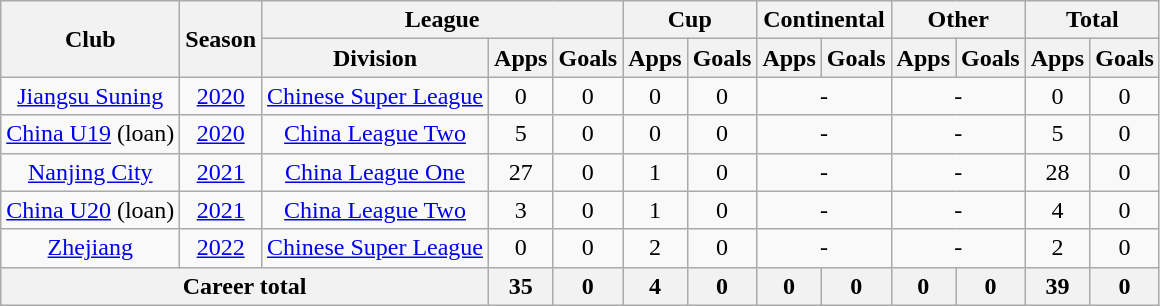<table class="wikitable" style="text-align: center">
<tr>
<th rowspan="2">Club</th>
<th rowspan="2">Season</th>
<th colspan="3">League</th>
<th colspan="2">Cup</th>
<th colspan="2">Continental</th>
<th colspan="2">Other</th>
<th colspan="2">Total</th>
</tr>
<tr>
<th>Division</th>
<th>Apps</th>
<th>Goals</th>
<th>Apps</th>
<th>Goals</th>
<th>Apps</th>
<th>Goals</th>
<th>Apps</th>
<th>Goals</th>
<th>Apps</th>
<th>Goals</th>
</tr>
<tr>
<td><a href='#'>Jiangsu Suning</a></td>
<td><a href='#'>2020</a></td>
<td><a href='#'>Chinese Super League</a></td>
<td>0</td>
<td>0</td>
<td>0</td>
<td>0</td>
<td colspan="2">-</td>
<td colspan="2">-</td>
<td>0</td>
<td>0</td>
</tr>
<tr>
<td><a href='#'>China U19</a> (loan)</td>
<td><a href='#'>2020</a></td>
<td><a href='#'>China League Two</a></td>
<td>5</td>
<td>0</td>
<td>0</td>
<td>0</td>
<td colspan="2">-</td>
<td colspan="2">-</td>
<td>5</td>
<td>0</td>
</tr>
<tr>
<td><a href='#'>Nanjing City</a></td>
<td><a href='#'>2021</a></td>
<td><a href='#'>China League One</a></td>
<td>27</td>
<td>0</td>
<td>1</td>
<td>0</td>
<td colspan="2">-</td>
<td colspan="2">-</td>
<td>28</td>
<td>0</td>
</tr>
<tr>
<td><a href='#'>China U20</a> (loan)</td>
<td><a href='#'>2021</a></td>
<td><a href='#'>China League Two</a></td>
<td>3</td>
<td>0</td>
<td>1</td>
<td>0</td>
<td colspan="2">-</td>
<td colspan="2">-</td>
<td>4</td>
<td>0</td>
</tr>
<tr>
<td><a href='#'>Zhejiang</a></td>
<td><a href='#'>2022</a></td>
<td><a href='#'>Chinese Super League</a></td>
<td>0</td>
<td>0</td>
<td>2</td>
<td>0</td>
<td colspan="2">-</td>
<td colspan="2">-</td>
<td>2</td>
<td>0</td>
</tr>
<tr>
<th colspan=3>Career total</th>
<th>35</th>
<th>0</th>
<th>4</th>
<th>0</th>
<th>0</th>
<th>0</th>
<th>0</th>
<th>0</th>
<th>39</th>
<th>0</th>
</tr>
</table>
